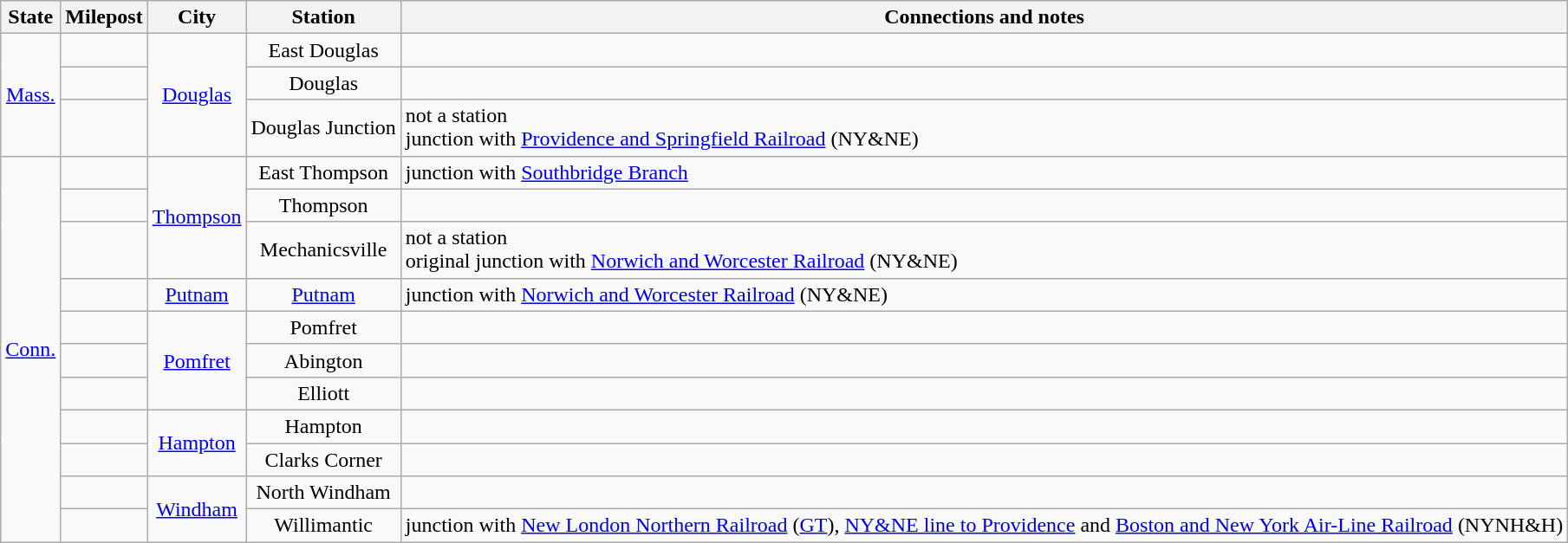<table class="wikitable" style="text-align:center;">
<tr>
<th>State</th>
<th>Milepost</th>
<th>City</th>
<th>Station</th>
<th>Connections and notes</th>
</tr>
<tr>
<td rowspan=3><a href='#'>Mass.</a></td>
<td></td>
<td rowspan=3><a href='#'>Douglas</a></td>
<td>East Douglas</td>
<td></td>
</tr>
<tr>
<td></td>
<td>Douglas</td>
</tr>
<tr>
<td></td>
<td>Douglas Junction</td>
<td style=text-align:left>not a station<br>junction with <a href='#'>Providence and Springfield Railroad</a> (NY&NE)</td>
</tr>
<tr>
<td rowspan=11><a href='#'>Conn.</a></td>
<td></td>
<td rowspan=3><a href='#'>Thompson</a></td>
<td>East Thompson</td>
<td style=text-align:left>junction with <a href='#'>Southbridge Branch</a></td>
</tr>
<tr>
<td></td>
<td>Thompson</td>
</tr>
<tr>
<td></td>
<td>Mechanicsville</td>
<td style=text-align:left>not a station<br>original junction with <a href='#'>Norwich and Worcester Railroad</a> (NY&NE)</td>
</tr>
<tr>
<td></td>
<td><a href='#'>Putnam</a></td>
<td><a href='#'>Putnam</a></td>
<td style=text-align:left>junction with <a href='#'>Norwich and Worcester Railroad</a> (NY&NE)</td>
</tr>
<tr>
<td></td>
<td rowspan=3><a href='#'>Pomfret</a></td>
<td>Pomfret</td>
<td></td>
</tr>
<tr>
<td></td>
<td>Abington</td>
<td></td>
</tr>
<tr>
<td></td>
<td>Elliott</td>
<td></td>
</tr>
<tr>
<td></td>
<td rowspan=2><a href='#'>Hampton</a></td>
<td>Hampton</td>
<td></td>
</tr>
<tr>
<td></td>
<td>Clarks Corner</td>
</tr>
<tr>
<td></td>
<td rowspan=2><a href='#'>Windham</a></td>
<td>North Windham</td>
<td></td>
</tr>
<tr>
<td></td>
<td>Willimantic</td>
<td style=text-align:left>junction with <a href='#'>New London Northern Railroad</a> (<a href='#'>GT</a>), <a href='#'>NY&NE line to Providence</a> and <a href='#'>Boston and New York Air-Line Railroad</a> (NYNH&H)</td>
</tr>
</table>
